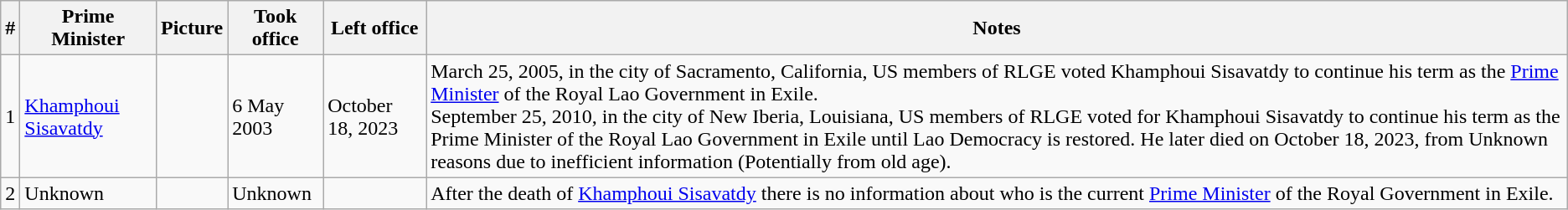<table class="wikitable">
<tr>
<th>#</th>
<th>Prime Minister</th>
<th>Picture</th>
<th>Took office</th>
<th>Left office</th>
<th>Notes</th>
</tr>
<tr>
<td>1</td>
<td><a href='#'>Khamphoui Sisavatdy</a></td>
<td></td>
<td>6 May 2003</td>
<td>October 18, 2023</td>
<td>March 25, 2005, in the city of Sacramento, California, US members of RLGE voted Khamphoui Sisavatdy to continue his term as the <a href='#'>Prime Minister</a> of the Royal Lao Government in Exile.<br>September 25, 2010, in the city of New Iberia, Louisiana, US members of RLGE voted for Khamphoui Sisavatdy to continue his term as the Prime Minister of the Royal Lao Government in Exile until Lao Democracy is restored. He later died on October 18, 2023, from Unknown reasons due to inefficient information (Potentially from old age).</td>
</tr>
<tr>
<td>2</td>
<td>Unknown</td>
<td></td>
<td>Unknown</td>
<td></td>
<td>After the death of <a href='#'>Khamphoui Sisavatdy</a> there is no information about who is the current <a href='#'>Prime Minister</a> of the Royal Government in Exile.</td>
</tr>
</table>
